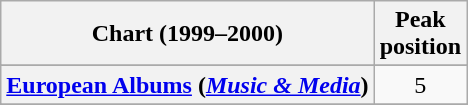<table class="wikitable sortable plainrowheaders" style="text-align:center">
<tr>
<th scope="col">Chart (1999–2000)</th>
<th scope="col">Peak<br>position</th>
</tr>
<tr>
</tr>
<tr>
</tr>
<tr>
</tr>
<tr>
</tr>
<tr>
</tr>
<tr>
<th scope="row"><a href='#'>European Albums</a> (<em><a href='#'>Music & Media</a></em>)</th>
<td>5</td>
</tr>
<tr>
</tr>
<tr>
</tr>
<tr>
</tr>
<tr>
</tr>
<tr>
</tr>
<tr>
</tr>
<tr>
</tr>
<tr>
</tr>
<tr>
</tr>
<tr>
</tr>
<tr>
</tr>
</table>
